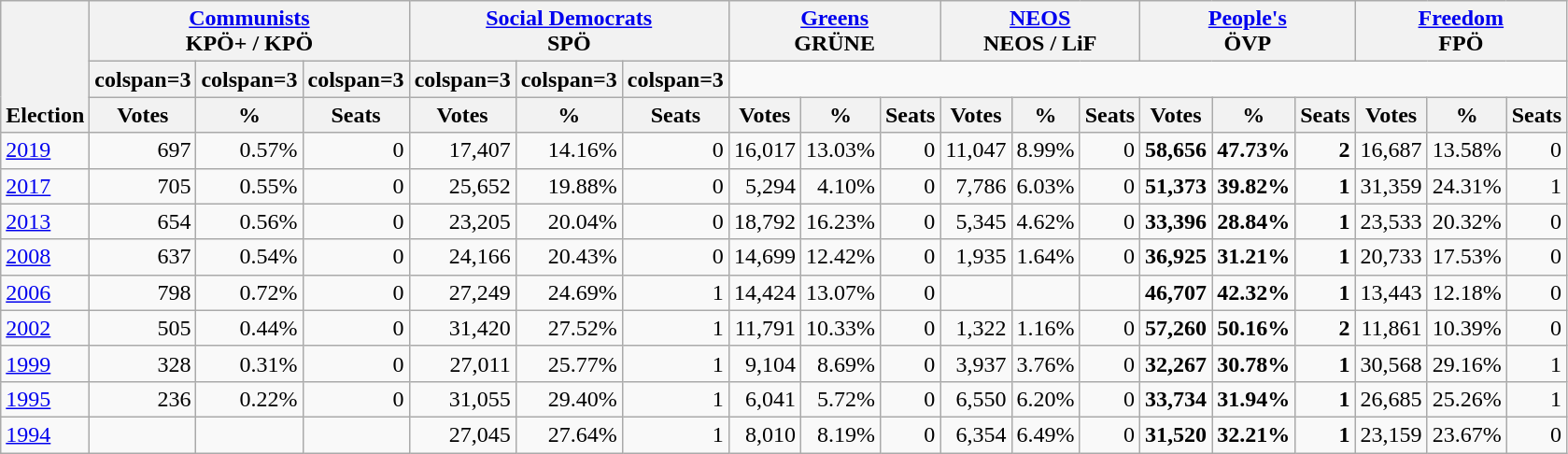<table class="wikitable" border="1" style="font-size:100%; text-align:right;">
<tr>
<th style="text-align:left;" valign=bottom rowspan=3>Election</th>
<th valign=bottom colspan=3><a href='#'>Communists</a><br>KPÖ+ / KPÖ</th>
<th valign=bottom colspan=3><a href='#'>Social Democrats</a><br>SPÖ</th>
<th valign=bottom colspan=3><a href='#'>Greens</a><br>GRÜNE</th>
<th valign=bottom colspan=3><a href='#'>NEOS</a><br>NEOS / LiF</th>
<th valign=bottom colspan=3><a href='#'>People's</a><br>ÖVP</th>
<th valign=bottom colspan=3><a href='#'>Freedom</a><br>FPÖ</th>
</tr>
<tr>
<th>colspan=3 </th>
<th>colspan=3 </th>
<th>colspan=3 </th>
<th>colspan=3 </th>
<th>colspan=3 </th>
<th>colspan=3 </th>
</tr>
<tr>
<th>Votes</th>
<th>%</th>
<th>Seats</th>
<th>Votes</th>
<th>%</th>
<th>Seats</th>
<th>Votes</th>
<th>%</th>
<th>Seats</th>
<th>Votes</th>
<th>%</th>
<th>Seats</th>
<th>Votes</th>
<th>%</th>
<th>Seats</th>
<th>Votes</th>
<th>%</th>
<th>Seats</th>
</tr>
<tr>
<td align=left><a href='#'>2019</a></td>
<td>697</td>
<td>0.57%</td>
<td>0</td>
<td>17,407</td>
<td>14.16%</td>
<td>0</td>
<td>16,017</td>
<td>13.03%</td>
<td>0</td>
<td>11,047</td>
<td>8.99%</td>
<td>0</td>
<td><strong>58,656</strong></td>
<td><strong>47.73%</strong></td>
<td><strong>2</strong></td>
<td>16,687</td>
<td>13.58%</td>
<td>0</td>
</tr>
<tr>
<td align=left><a href='#'>2017</a></td>
<td>705</td>
<td>0.55%</td>
<td>0</td>
<td>25,652</td>
<td>19.88%</td>
<td>0</td>
<td>5,294</td>
<td>4.10%</td>
<td>0</td>
<td>7,786</td>
<td>6.03%</td>
<td>0</td>
<td><strong>51,373</strong></td>
<td><strong>39.82%</strong></td>
<td><strong>1</strong></td>
<td>31,359</td>
<td>24.31%</td>
<td>1</td>
</tr>
<tr>
<td align=left><a href='#'>2013</a></td>
<td>654</td>
<td>0.56%</td>
<td>0</td>
<td>23,205</td>
<td>20.04%</td>
<td>0</td>
<td>18,792</td>
<td>16.23%</td>
<td>0</td>
<td>5,345</td>
<td>4.62%</td>
<td>0</td>
<td><strong>33,396</strong></td>
<td><strong>28.84%</strong></td>
<td><strong>1</strong></td>
<td>23,533</td>
<td>20.32%</td>
<td>0</td>
</tr>
<tr>
<td align=left><a href='#'>2008</a></td>
<td>637</td>
<td>0.54%</td>
<td>0</td>
<td>24,166</td>
<td>20.43%</td>
<td>0</td>
<td>14,699</td>
<td>12.42%</td>
<td>0</td>
<td>1,935</td>
<td>1.64%</td>
<td>0</td>
<td><strong>36,925</strong></td>
<td><strong>31.21%</strong></td>
<td><strong>1</strong></td>
<td>20,733</td>
<td>17.53%</td>
<td>0</td>
</tr>
<tr>
<td align=left><a href='#'>2006</a></td>
<td>798</td>
<td>0.72%</td>
<td>0</td>
<td>27,249</td>
<td>24.69%</td>
<td>1</td>
<td>14,424</td>
<td>13.07%</td>
<td>0</td>
<td></td>
<td></td>
<td></td>
<td><strong>46,707</strong></td>
<td><strong>42.32%</strong></td>
<td><strong>1</strong></td>
<td>13,443</td>
<td>12.18%</td>
<td>0</td>
</tr>
<tr>
<td align=left><a href='#'>2002</a></td>
<td>505</td>
<td>0.44%</td>
<td>0</td>
<td>31,420</td>
<td>27.52%</td>
<td>1</td>
<td>11,791</td>
<td>10.33%</td>
<td>0</td>
<td>1,322</td>
<td>1.16%</td>
<td>0</td>
<td><strong>57,260</strong></td>
<td><strong>50.16%</strong></td>
<td><strong>2</strong></td>
<td>11,861</td>
<td>10.39%</td>
<td>0</td>
</tr>
<tr>
<td align=left><a href='#'>1999</a></td>
<td>328</td>
<td>0.31%</td>
<td>0</td>
<td>27,011</td>
<td>25.77%</td>
<td>1</td>
<td>9,104</td>
<td>8.69%</td>
<td>0</td>
<td>3,937</td>
<td>3.76%</td>
<td>0</td>
<td><strong>32,267</strong></td>
<td><strong>30.78%</strong></td>
<td><strong>1</strong></td>
<td>30,568</td>
<td>29.16%</td>
<td>1</td>
</tr>
<tr>
<td align=left><a href='#'>1995</a></td>
<td>236</td>
<td>0.22%</td>
<td>0</td>
<td>31,055</td>
<td>29.40%</td>
<td>1</td>
<td>6,041</td>
<td>5.72%</td>
<td>0</td>
<td>6,550</td>
<td>6.20%</td>
<td>0</td>
<td><strong>33,734</strong></td>
<td><strong>31.94%</strong></td>
<td><strong>1</strong></td>
<td>26,685</td>
<td>25.26%</td>
<td>1</td>
</tr>
<tr>
<td align=left><a href='#'>1994</a></td>
<td></td>
<td></td>
<td></td>
<td>27,045</td>
<td>27.64%</td>
<td>1</td>
<td>8,010</td>
<td>8.19%</td>
<td>0</td>
<td>6,354</td>
<td>6.49%</td>
<td>0</td>
<td><strong>31,520</strong></td>
<td><strong>32.21%</strong></td>
<td><strong>1</strong></td>
<td>23,159</td>
<td>23.67%</td>
<td>0</td>
</tr>
</table>
